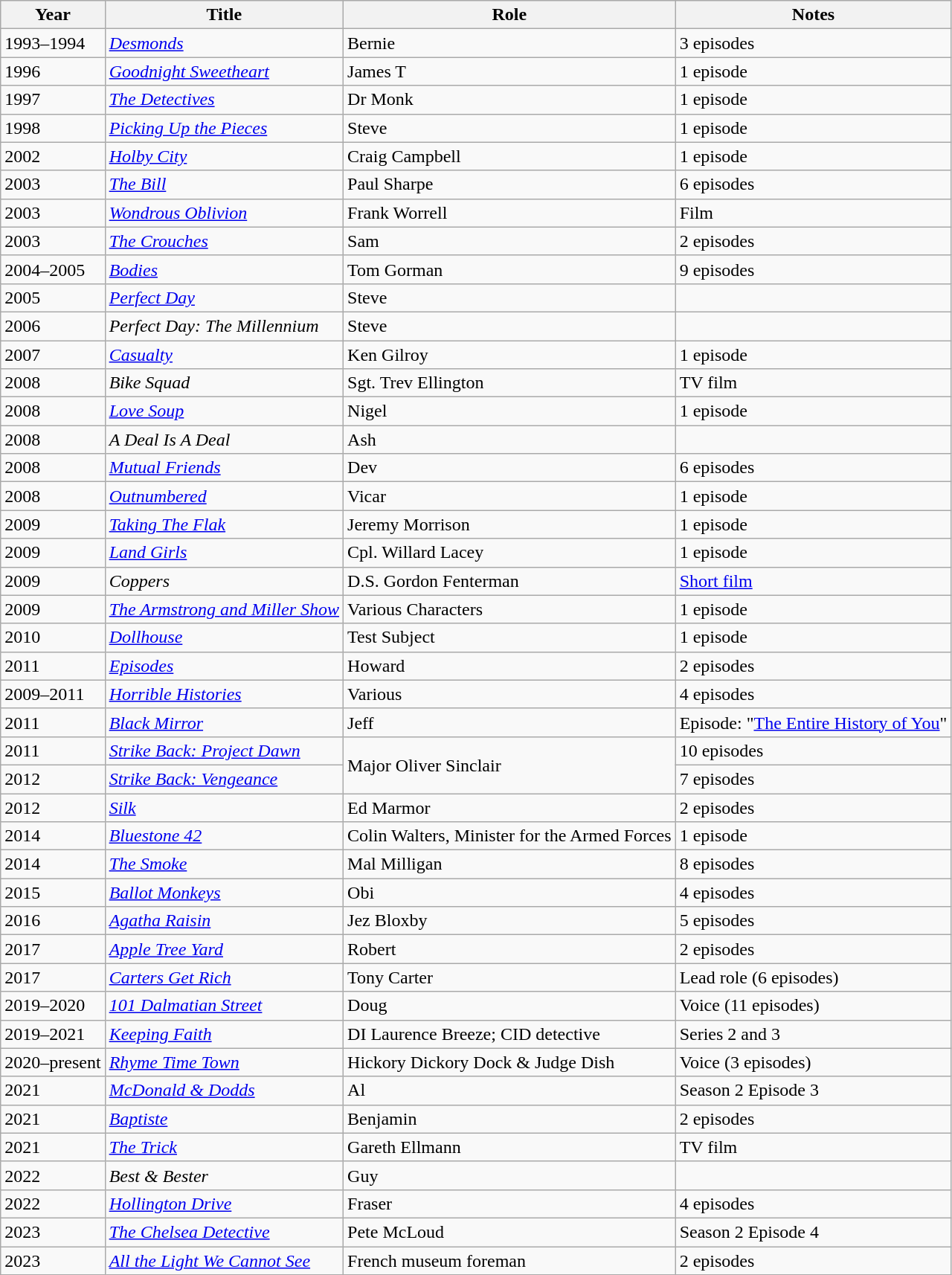<table class="wikitable sortable">
<tr>
<th>Year</th>
<th>Title</th>
<th>Role</th>
<th class="unsortable">Notes</th>
</tr>
<tr>
<td>1993–1994</td>
<td><em><a href='#'>Desmonds</a></em></td>
<td>Bernie</td>
<td>3 episodes</td>
</tr>
<tr>
<td>1996</td>
<td><em><a href='#'>Goodnight Sweetheart</a></em></td>
<td>James T</td>
<td>1 episode</td>
</tr>
<tr>
<td>1997</td>
<td><em><a href='#'>The Detectives</a></em></td>
<td>Dr Monk</td>
<td>1 episode</td>
</tr>
<tr>
<td>1998</td>
<td><em><a href='#'>Picking Up the Pieces</a></em></td>
<td>Steve</td>
<td>1 episode</td>
</tr>
<tr>
<td>2002</td>
<td><em><a href='#'>Holby City</a></em></td>
<td>Craig Campbell</td>
<td>1 episode</td>
</tr>
<tr>
<td>2003</td>
<td><em><a href='#'>The Bill</a></em></td>
<td>Paul Sharpe</td>
<td>6 episodes</td>
</tr>
<tr>
<td>2003</td>
<td><em><a href='#'>Wondrous Oblivion</a></em></td>
<td>Frank Worrell</td>
<td>Film</td>
</tr>
<tr>
<td>2003</td>
<td><em><a href='#'>The Crouches</a></em></td>
<td>Sam</td>
<td>2 episodes</td>
</tr>
<tr>
<td>2004–2005</td>
<td><em><a href='#'>Bodies</a></em></td>
<td>Tom Gorman</td>
<td>9 episodes</td>
</tr>
<tr>
<td>2005</td>
<td><em><a href='#'>Perfect Day</a></em></td>
<td>Steve</td>
<td></td>
</tr>
<tr>
<td>2006</td>
<td><em>Perfect Day: The Millennium</em></td>
<td>Steve</td>
<td></td>
</tr>
<tr>
<td>2007</td>
<td><em><a href='#'>Casualty</a></em></td>
<td>Ken Gilroy</td>
<td>1 episode</td>
</tr>
<tr>
<td>2008</td>
<td><em>Bike Squad</em></td>
<td>Sgt. Trev Ellington</td>
<td>TV film</td>
</tr>
<tr>
<td>2008</td>
<td><em><a href='#'>Love Soup</a></em></td>
<td>Nigel</td>
<td>1 episode</td>
</tr>
<tr>
<td>2008</td>
<td><em>A Deal Is A Deal</em></td>
<td>Ash</td>
<td></td>
</tr>
<tr>
<td>2008</td>
<td><em><a href='#'>Mutual Friends</a></em></td>
<td>Dev</td>
<td>6 episodes</td>
</tr>
<tr>
<td>2008</td>
<td><em><a href='#'>Outnumbered</a></em></td>
<td>Vicar</td>
<td>1 episode</td>
</tr>
<tr>
<td>2009</td>
<td><em><a href='#'>Taking The Flak</a></em></td>
<td>Jeremy Morrison</td>
<td>1 episode</td>
</tr>
<tr>
<td>2009</td>
<td><em><a href='#'>Land Girls</a></em></td>
<td>Cpl. Willard Lacey</td>
<td>1 episode</td>
</tr>
<tr>
<td>2009</td>
<td><em>Coppers</em></td>
<td>D.S. Gordon Fenterman</td>
<td><a href='#'>Short film</a></td>
</tr>
<tr>
<td>2009</td>
<td><em><a href='#'>The Armstrong and Miller Show</a></em></td>
<td>Various Characters</td>
<td>1 episode</td>
</tr>
<tr>
<td>2010</td>
<td><em><a href='#'>Dollhouse</a></em></td>
<td>Test Subject</td>
<td>1 episode</td>
</tr>
<tr>
<td>2011</td>
<td><em><a href='#'>Episodes</a></em></td>
<td>Howard</td>
<td>2 episodes</td>
</tr>
<tr>
<td>2009–2011</td>
<td><em><a href='#'>Horrible Histories</a></em></td>
<td>Various</td>
<td>4 episodes</td>
</tr>
<tr>
<td>2011</td>
<td><em><a href='#'>Black Mirror</a></em></td>
<td>Jeff</td>
<td>Episode: "<a href='#'>The Entire History of You</a>"</td>
</tr>
<tr>
<td>2011</td>
<td><em><a href='#'>Strike Back: Project Dawn</a></em></td>
<td rowspan="2">Major Oliver Sinclair</td>
<td>10 episodes</td>
</tr>
<tr>
<td>2012</td>
<td><em><a href='#'>Strike Back: Vengeance</a></em></td>
<td>7 episodes</td>
</tr>
<tr>
<td>2012</td>
<td><em><a href='#'>Silk</a></em></td>
<td>Ed Marmor</td>
<td>2 episodes</td>
</tr>
<tr>
<td>2014</td>
<td><em><a href='#'>Bluestone 42</a></em></td>
<td>Colin Walters, Minister for the Armed Forces</td>
<td>1 episode</td>
</tr>
<tr>
<td>2014</td>
<td><em><a href='#'>The Smoke</a></em></td>
<td>Mal Milligan</td>
<td>8 episodes</td>
</tr>
<tr>
<td>2015</td>
<td><em><a href='#'>Ballot Monkeys</a></em></td>
<td>Obi</td>
<td>4 episodes</td>
</tr>
<tr>
<td>2016</td>
<td><em><a href='#'>Agatha Raisin</a></em></td>
<td>Jez Bloxby</td>
<td>5 episodes</td>
</tr>
<tr>
<td>2017</td>
<td><em><a href='#'>Apple Tree Yard</a></em></td>
<td>Robert</td>
<td>2 episodes</td>
</tr>
<tr>
<td>2017</td>
<td><em><a href='#'>Carters Get Rich</a></em></td>
<td>Tony Carter</td>
<td>Lead role (6 episodes)</td>
</tr>
<tr>
<td>2019–2020</td>
<td><em><a href='#'>101 Dalmatian Street</a></em></td>
<td>Doug</td>
<td>Voice (11 episodes)</td>
</tr>
<tr>
<td>2019–2021</td>
<td><em><a href='#'>Keeping Faith</a></em></td>
<td>DI Laurence Breeze; CID detective</td>
<td>Series 2 and 3</td>
</tr>
<tr>
<td>2020–present</td>
<td><em><a href='#'>Rhyme Time Town</a></em></td>
<td>Hickory Dickory Dock & Judge Dish</td>
<td>Voice (3 episodes)</td>
</tr>
<tr>
<td>2021</td>
<td><em><a href='#'>McDonald & Dodds</a></em></td>
<td>Al</td>
<td>Season 2 Episode 3</td>
</tr>
<tr>
<td>2021</td>
<td><em><a href='#'>Baptiste</a></em></td>
<td>Benjamin</td>
<td>2 episodes</td>
</tr>
<tr>
<td>2021</td>
<td><em><a href='#'>The Trick</a></em></td>
<td>Gareth Ellmann</td>
<td>TV film</td>
</tr>
<tr>
<td>2022</td>
<td><em>Best & Bester</em></td>
<td>Guy</td>
<td></td>
</tr>
<tr>
<td>2022</td>
<td><em><a href='#'>Hollington Drive</a></em></td>
<td>Fraser</td>
<td>4 episodes</td>
</tr>
<tr>
<td>2023</td>
<td><em><a href='#'>The Chelsea Detective</a></em></td>
<td>Pete McLoud</td>
<td>Season 2 Episode 4</td>
</tr>
<tr>
<td>2023</td>
<td><em><a href='#'>All the Light We Cannot See</a></em></td>
<td>French museum foreman</td>
<td>2 episodes</td>
</tr>
</table>
